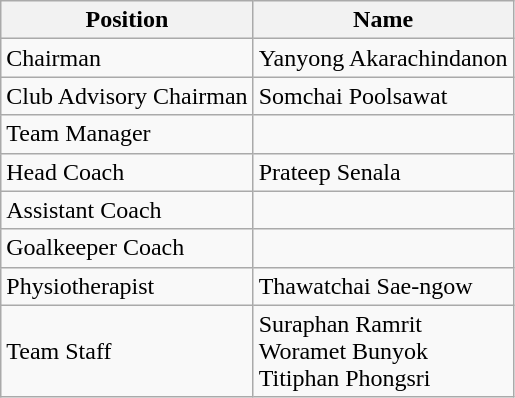<table class="wikitable">
<tr>
<th>Position</th>
<th>Name</th>
</tr>
<tr>
<td>Chairman</td>
<td> Yanyong Akarachindanon</td>
</tr>
<tr>
<td>Club Advisory Chairman</td>
<td> Somchai Poolsawat</td>
</tr>
<tr>
<td>Team Manager</td>
<td></td>
</tr>
<tr>
<td>Head Coach</td>
<td> Prateep Senala</td>
</tr>
<tr>
<td>Assistant Coach</td>
<td></td>
</tr>
<tr>
<td>Goalkeeper Coach</td>
<td></td>
</tr>
<tr>
<td>Physiotherapist</td>
<td> Thawatchai Sae-ngow</td>
</tr>
<tr>
<td>Team Staff</td>
<td> Suraphan Ramrit <br>  Woramet Bunyok <br>  Titiphan Phongsri</td>
</tr>
</table>
